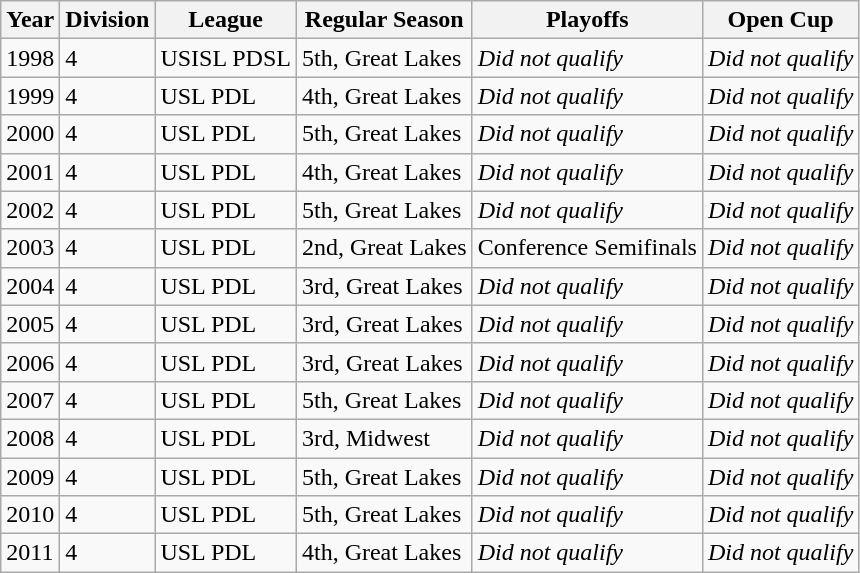<table class="wikitable">
<tr>
<th>Year</th>
<th>Division</th>
<th>League</th>
<th>Regular Season</th>
<th>Playoffs</th>
<th>Open Cup</th>
</tr>
<tr>
<td>1998</td>
<td>4</td>
<td>USISL PDSL</td>
<td>5th, Great Lakes</td>
<td><em>Did not qualify</em></td>
<td><em>Did not qualify</em></td>
</tr>
<tr>
<td>1999</td>
<td>4</td>
<td>USL PDL</td>
<td>4th, Great Lakes</td>
<td><em>Did not qualify</em></td>
<td><em>Did not qualify</em></td>
</tr>
<tr>
<td>2000</td>
<td>4</td>
<td>USL PDL</td>
<td>5th, Great Lakes</td>
<td><em>Did not qualify</em></td>
<td><em>Did not qualify</em></td>
</tr>
<tr>
<td>2001</td>
<td>4</td>
<td>USL PDL</td>
<td>4th, Great Lakes</td>
<td><em>Did not qualify</em></td>
<td><em>Did not qualify</em></td>
</tr>
<tr>
<td>2002</td>
<td>4</td>
<td>USL PDL</td>
<td>5th, Great Lakes</td>
<td><em>Did not qualify</em></td>
<td><em>Did not qualify</em></td>
</tr>
<tr>
<td>2003</td>
<td>4</td>
<td>USL PDL</td>
<td>2nd, Great Lakes</td>
<td>Conference Semifinals</td>
<td><em>Did not qualify</em></td>
</tr>
<tr>
<td>2004</td>
<td>4</td>
<td>USL PDL</td>
<td>3rd, Great Lakes</td>
<td><em>Did not qualify</em></td>
<td><em>Did not qualify</em></td>
</tr>
<tr>
<td>2005</td>
<td>4</td>
<td>USL PDL</td>
<td>3rd, Great Lakes</td>
<td><em>Did not qualify</em></td>
<td><em>Did not qualify</em></td>
</tr>
<tr>
<td>2006</td>
<td>4</td>
<td>USL PDL</td>
<td>3rd, Great Lakes</td>
<td><em>Did not qualify</em></td>
<td><em>Did not qualify</em></td>
</tr>
<tr>
<td>2007</td>
<td>4</td>
<td>USL PDL</td>
<td>5th, Great Lakes</td>
<td><em>Did not qualify</em></td>
<td><em>Did not qualify</em></td>
</tr>
<tr>
<td>2008</td>
<td>4</td>
<td>USL PDL</td>
<td>3rd, Midwest</td>
<td><em>Did not qualify</em></td>
<td><em>Did not qualify</em></td>
</tr>
<tr>
<td>2009</td>
<td>4</td>
<td>USL PDL</td>
<td>5th, Great Lakes</td>
<td><em>Did not qualify</em></td>
<td><em>Did not qualify</em></td>
</tr>
<tr>
<td>2010</td>
<td>4</td>
<td>USL PDL</td>
<td>5th, Great Lakes</td>
<td><em>Did not qualify</em></td>
<td><em>Did not qualify</em></td>
</tr>
<tr>
<td>2011</td>
<td>4</td>
<td>USL PDL</td>
<td>4th, Great Lakes</td>
<td><em>Did not qualify</em></td>
<td><em>Did not qualify</em></td>
</tr>
</table>
